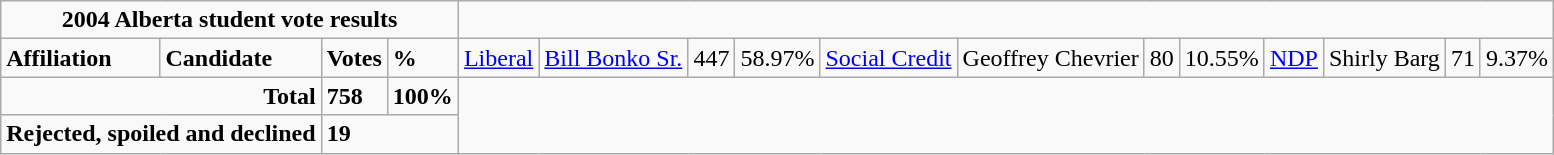<table class="wikitable">
<tr>
<td colspan="5" align="center"><strong>2004 Alberta student vote results</strong></td>
</tr>
<tr>
<td colspan="2"><strong>Affiliation</strong></td>
<td><strong>Candidate</strong></td>
<td><strong>Votes</strong></td>
<td><strong>%</strong><br></td>
<td><a href='#'>Liberal</a></td>
<td><a href='#'>Bill Bonko Sr.</a></td>
<td>447</td>
<td>58.97%<br>
</td>
<td><a href='#'>Social Credit</a></td>
<td>Geoffrey Chevrier</td>
<td>80</td>
<td>10.55%<br></td>
<td><a href='#'>NDP</a></td>
<td>Shirly Barg</td>
<td>71</td>
<td>9.37%<br></td>
</tr>
<tr>
<td colspan="3" align="right"><strong>Total</strong></td>
<td><strong>758</strong></td>
<td><strong>100%</strong></td>
</tr>
<tr>
<td colspan="3" align="right"><strong>Rejected, spoiled and declined</strong></td>
<td colspan="2"><strong>19</strong></td>
</tr>
</table>
